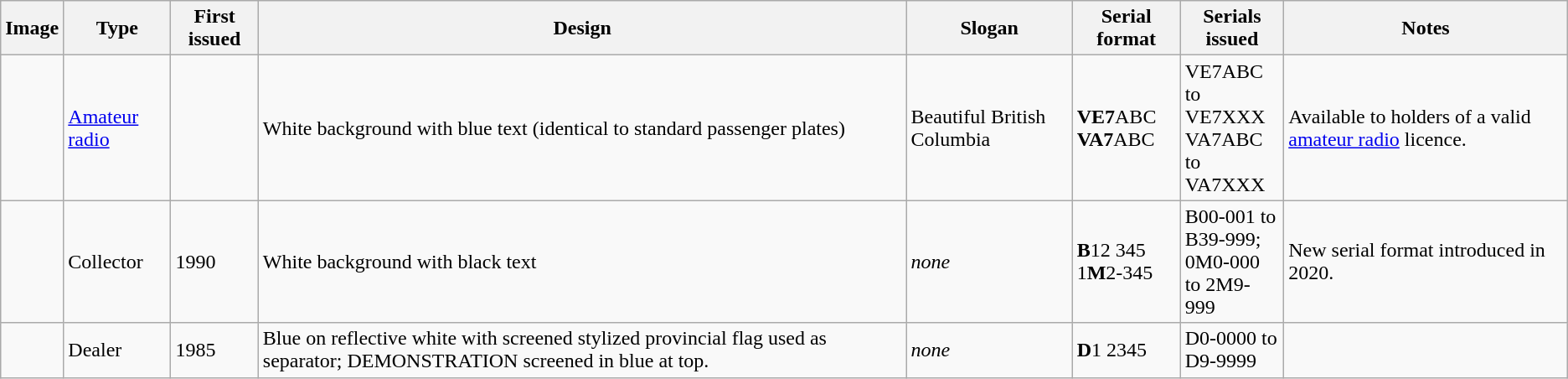<table class="wikitable">
<tr>
<th>Image</th>
<th>Type</th>
<th>First issued</th>
<th>Design</th>
<th>Slogan</th>
<th>Serial format</th>
<th style="width:75px;">Serials issued</th>
<th>Notes</th>
</tr>
<tr>
<td></td>
<td><a href='#'>Amateur radio</a></td>
<td></td>
<td>White background with blue text (identical to standard passenger plates)</td>
<td>Beautiful British Columbia</td>
<td><strong>VE7</strong>ABC<br><strong>VA7</strong>ABC</td>
<td>VE7ABC to VE7XXX VA7ABC to VA7XXX</td>
<td>Available to holders of a valid <a href='#'>amateur radio</a> licence.</td>
</tr>
<tr>
<td></td>
<td>Collector</td>
<td>1990</td>
<td>White background with black text</td>
<td><em>none</em></td>
<td><strong>B</strong>12 345 <br>1<strong>M</strong>2-345</td>
<td>B00-001 to B39-999; 0M0-000 to 2M9-999</td>
<td>New serial format introduced in 2020.</td>
</tr>
<tr>
<td></td>
<td>Dealer</td>
<td>1985</td>
<td>Blue on reflective white with screened stylized provincial flag used as separator; DEMONSTRATION screened in blue at top.</td>
<td><em>none</em></td>
<td><strong>D</strong>1 2345</td>
<td>D0-0000 to D9-9999</td>
<td></td>
</tr>
</table>
